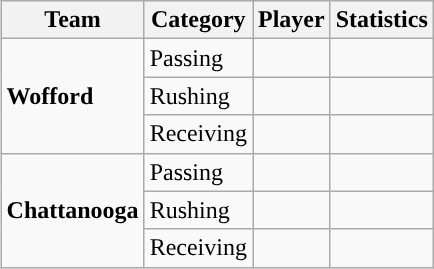<table class="wikitable" style="float: right;">
<tr>
<th>Team</th>
<th>Category</th>
<th>Player</th>
<th>Statistics</th>
</tr>
<tr>
<td rowspan=3><strong>Wofford</strong></td>
<td>Passing</td>
<td></td>
<td></td>
</tr>
<tr>
<td>Rushing</td>
<td></td>
<td></td>
</tr>
<tr>
<td>Receiving</td>
<td></td>
<td></td>
</tr>
<tr>
<td rowspan=3><strong>Chattanooga</strong></td>
<td>Passing</td>
<td></td>
<td></td>
</tr>
<tr>
<td>Rushing</td>
<td></td>
<td></td>
</tr>
<tr>
<td>Receiving</td>
<td></td>
<td></td>
</tr>
</table>
